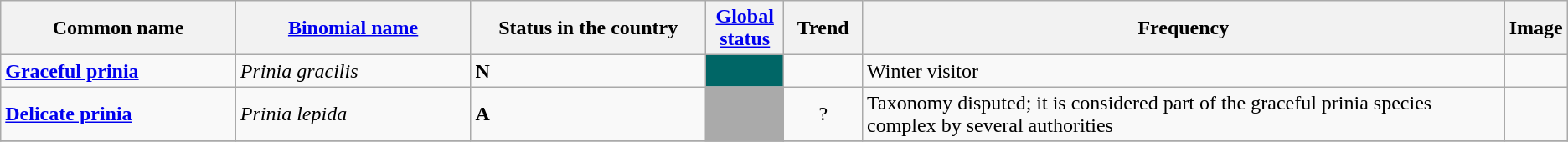<table class="wikitable sortable">
<tr>
<th width="15%">Common name</th>
<th width="15%"><a href='#'>Binomial name</a></th>
<th data-sort-type="number" width="15%">Status in the country</th>
<th width="5%"><a href='#'>Global status</a></th>
<th width="5%">Trend</th>
<th class="unsortable">Frequency</th>
<th class="unsortable">Image</th>
</tr>
<tr>
<td><strong><a href='#'>Graceful prinia</a></strong></td>
<td><em>Prinia gracilis</em></td>
<td><strong>N</strong></td>
<td align=center style="background: #006666"></td>
<td align=center></td>
<td>Winter visitor</td>
<td></td>
</tr>
<tr>
<td><strong><a href='#'>Delicate prinia</a></strong></td>
<td><em>Prinia lepida</em></td>
<td><strong>A</strong></td>
<td align=center style="background: #AAA"></td>
<td align=center>?</td>
<td>Taxonomy disputed; it is considered part of the graceful prinia species complex by several authorities</td>
<td></td>
</tr>
<tr>
</tr>
</table>
